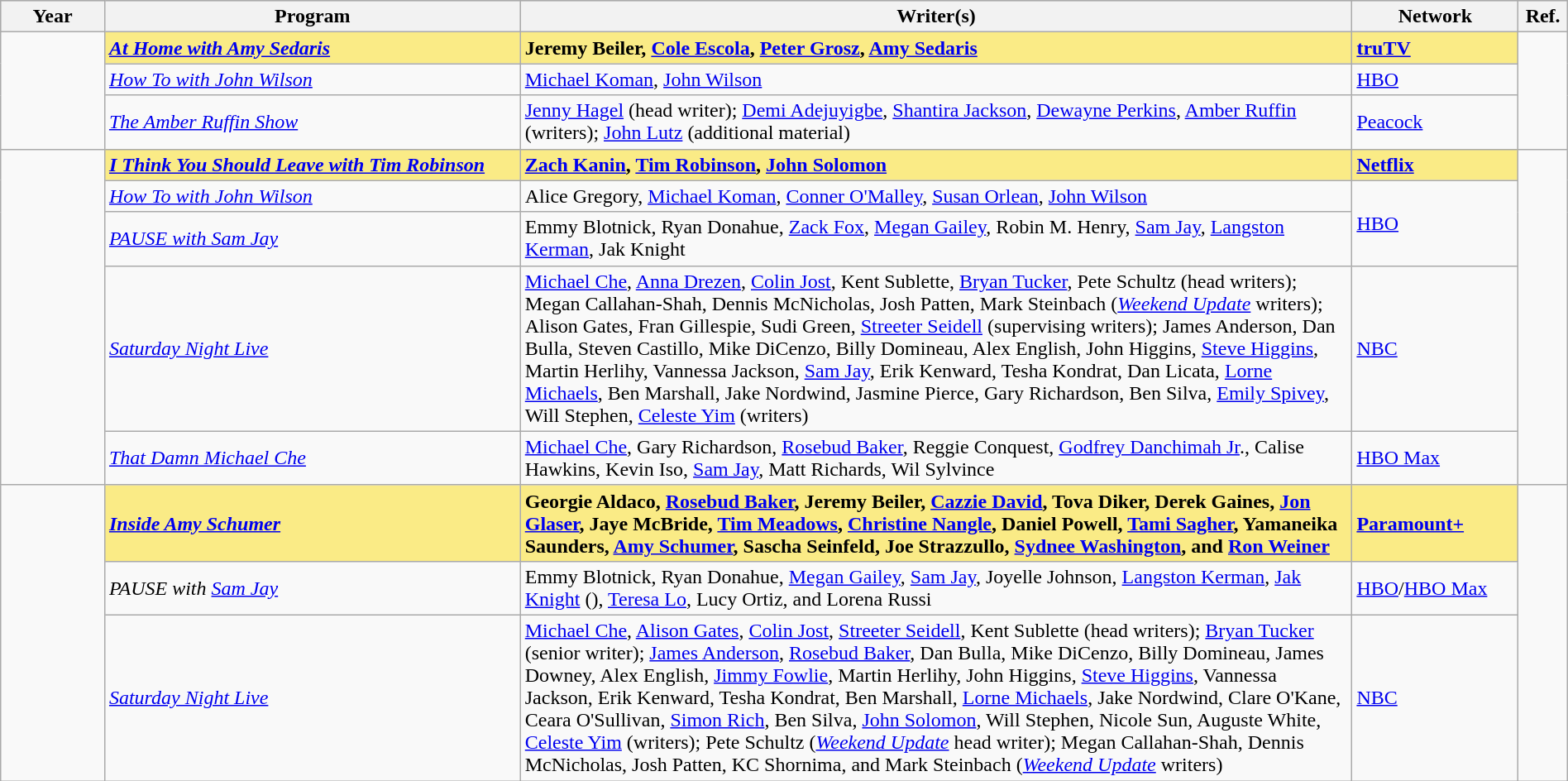<table class="wikitable" style="width:100%">
<tr bgcolor="#CCCCCC" align="center">
<th width="5%">Year</th>
<th width="20%">Program</th>
<th width="40%">Writer(s)</th>
<th width="8%">Network</th>
<th width="1%">Ref.</th>
</tr>
<tr>
<td rowspan=3></td>
<td style="background:#FAEB86;"><strong><em><a href='#'>At Home with Amy Sedaris</a></em></strong></td>
<td style="background:#FAEB86;"><strong>Jeremy Beiler, <a href='#'>Cole Escola</a>, <a href='#'>Peter Grosz</a>, <a href='#'>Amy Sedaris</a></strong></td>
<td style="background:#FAEB86;"><strong><a href='#'>truTV</a></strong></td>
<td rowspan=3 style="text-align:center;"></td>
</tr>
<tr>
<td><em><a href='#'>How To with John Wilson</a></em></td>
<td><a href='#'>Michael Koman</a>, <a href='#'>John Wilson</a></td>
<td><a href='#'>HBO</a></td>
</tr>
<tr>
<td><em><a href='#'>The Amber Ruffin Show</a></em></td>
<td><a href='#'>Jenny Hagel</a> (head writer); <a href='#'>Demi Adejuyigbe</a>, <a href='#'>Shantira Jackson</a>, <a href='#'>Dewayne Perkins</a>, <a href='#'>Amber Ruffin</a> (writers); <a href='#'>John Lutz</a> (additional material)</td>
<td><a href='#'>Peacock</a></td>
</tr>
<tr>
<td rowspan="5"></td>
<td style="background:#FAEB86;"><strong><em><a href='#'>I Think You Should Leave with Tim Robinson</a></em></strong></td>
<td style="background:#FAEB86;"><strong><a href='#'>Zach Kanin</a>, <a href='#'>Tim Robinson</a>, <a href='#'>John Solomon</a></strong></td>
<td style="background:#FAEB86;"><strong><a href='#'>Netflix</a></strong></td>
<td rowspan="5"></td>
</tr>
<tr>
<td><em><a href='#'>How To with John Wilson</a></em></td>
<td>Alice Gregory, <a href='#'>Michael Koman</a>, <a href='#'>Conner O'Malley</a>, <a href='#'>Susan Orlean</a>, <a href='#'>John Wilson</a></td>
<td rowspan="2"><a href='#'>HBO</a></td>
</tr>
<tr>
<td><em><a href='#'>PAUSE with Sam Jay</a></em></td>
<td>Emmy Blotnick, Ryan Donahue, <a href='#'>Zack Fox</a>, <a href='#'>Megan Gailey</a>, Robin M. Henry, <a href='#'>Sam Jay</a>, <a href='#'>Langston Kerman</a>, Jak Knight</td>
</tr>
<tr>
<td><em><a href='#'>Saturday Night Live</a></em></td>
<td><a href='#'>Michael Che</a>, <a href='#'>Anna Drezen</a>, <a href='#'>Colin Jost</a>, Kent Sublette, <a href='#'>Bryan Tucker</a>, Pete Schultz (head writers); Megan Callahan-Shah, Dennis McNicholas, Josh Patten, Mark Steinbach (<em><a href='#'>Weekend Update</a></em> writers); Alison Gates, Fran Gillespie, Sudi Green, <a href='#'>Streeter Seidell</a> (supervising writers); James Anderson, Dan Bulla, Steven Castillo, Mike DiCenzo, Billy Domineau, Alex English, John Higgins, <a href='#'>Steve Higgins</a>, Martin Herlihy, Vannessa Jackson, <a href='#'>Sam Jay</a>, Erik Kenward, Tesha Kondrat, Dan Licata, <a href='#'>Lorne Michaels</a>, Ben Marshall, Jake Nordwind, Jasmine Pierce, Gary Richardson, Ben Silva, <a href='#'>Emily Spivey</a>, Will Stephen, <a href='#'>Celeste Yim</a> (writers)</td>
<td><a href='#'>NBC</a></td>
</tr>
<tr>
<td><em><a href='#'>That Damn Michael Che</a></em></td>
<td><a href='#'>Michael Che</a>, Gary Richardson, <a href='#'>Rosebud Baker</a>, Reggie Conquest, <a href='#'>Godfrey Danchimah Jr</a>., Calise Hawkins, Kevin Iso, <a href='#'>Sam Jay</a>, Matt Richards, Wil Sylvince</td>
<td><a href='#'>HBO Max</a></td>
</tr>
<tr>
<td rowspan="3"></td>
<td style="background:#FAEB86;"><strong><em><a href='#'>Inside Amy Schumer</a></em></strong></td>
<td style="background:#FAEB86;"><strong>Georgie Aldaco, <a href='#'>Rosebud Baker</a>, Jeremy Beiler, <a href='#'>Cazzie David</a>, Tova Diker, Derek Gaines, <a href='#'>Jon Glaser</a>, Jaye McBride, <a href='#'>Tim Meadows</a>, <a href='#'>Christine Nangle</a>, Daniel Powell, <a href='#'>Tami Sagher</a>, Yamaneika Saunders, <a href='#'>Amy Schumer</a>, Sascha Seinfeld, Joe Strazzullo, <a href='#'>Sydnee Washington</a>, and <a href='#'>Ron Weiner</a></strong></td>
<td style="background:#FAEB86;"><strong><a href='#'>Paramount+</a></strong></td>
</tr>
<tr>
<td><em>PAUSE with <a href='#'>Sam Jay</a></em></td>
<td>Emmy Blotnick, Ryan Donahue, <a href='#'>Megan Gailey</a>, <a href='#'>Sam Jay</a>, Joyelle Johnson, <a href='#'>Langston Kerman</a>, <a href='#'>Jak Knight</a> (), <a href='#'>Teresa Lo</a>, Lucy Ortiz, and Lorena Russi</td>
<td><a href='#'>HBO</a>/<a href='#'>HBO Max</a></td>
</tr>
<tr>
<td><em><a href='#'>Saturday Night Live</a></em></td>
<td><a href='#'>Michael Che</a>, <a href='#'>Alison Gates</a>, <a href='#'>Colin Jost</a>, <a href='#'>Streeter Seidell</a>, Kent Sublette (head writers); <a href='#'>Bryan Tucker</a> (senior writer); <a href='#'>James Anderson</a>, <a href='#'>Rosebud Baker</a>, Dan Bulla, Mike DiCenzo, Billy Domineau, James Downey, Alex English, <a href='#'>Jimmy Fowlie</a>, Martin Herlihy, John Higgins, <a href='#'>Steve Higgins</a>, Vannessa Jackson, Erik Kenward, Tesha Kondrat, Ben Marshall, <a href='#'>Lorne Michaels</a>, Jake Nordwind, Clare O'Kane, Ceara O'Sullivan, <a href='#'>Simon Rich</a>, Ben Silva, <a href='#'>John Solomon</a>, Will Stephen, Nicole Sun, Auguste White, <a href='#'>Celeste Yim</a> (writers); Pete Schultz (<em><a href='#'>Weekend Update</a></em> head writer); Megan Callahan-Shah, Dennis McNicholas, Josh Patten, KC Shornima, and Mark Steinbach (<em><a href='#'>Weekend Update</a></em> writers)</td>
<td><a href='#'>NBC</a></td>
</tr>
</table>
